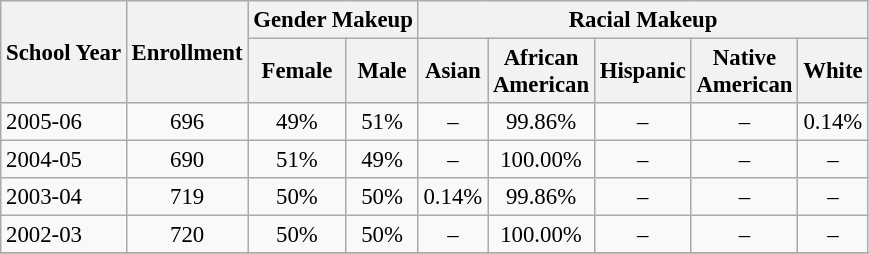<table class="wikitable" style="font-size: 95%;">
<tr>
<th rowspan="2">School Year</th>
<th rowspan="2">Enrollment</th>
<th colspan="2">Gender Makeup</th>
<th colspan="5">Racial Makeup</th>
</tr>
<tr>
<th>Female</th>
<th>Male</th>
<th>Asian</th>
<th>African <br>American</th>
<th>Hispanic</th>
<th>Native <br>American</th>
<th>White</th>
</tr>
<tr>
<td align="left">2005-06</td>
<td align="center">696</td>
<td align="center">49%</td>
<td align="center">51%</td>
<td align="center">–</td>
<td align="center">99.86%</td>
<td align="center">–</td>
<td align="center">–</td>
<td align="center">0.14%</td>
</tr>
<tr>
<td align="left">2004-05</td>
<td align="center">690</td>
<td align="center">51%</td>
<td align="center">49%</td>
<td align="center">–</td>
<td align="center">100.00%</td>
<td align="center">–</td>
<td align="center">–</td>
<td align="center">–</td>
</tr>
<tr>
<td align="left">2003-04</td>
<td align="center">719</td>
<td align="center">50%</td>
<td align="center">50%</td>
<td align="center">0.14%</td>
<td align="center">99.86%</td>
<td align="center">–</td>
<td align="center">–</td>
<td align="center">–</td>
</tr>
<tr>
<td align="left">2002-03</td>
<td align="center">720</td>
<td align="center">50%</td>
<td align="center">50%</td>
<td align="center">–</td>
<td align="center">100.00%</td>
<td align="center">–</td>
<td align="center">–</td>
<td align="center">–</td>
</tr>
<tr>
</tr>
</table>
